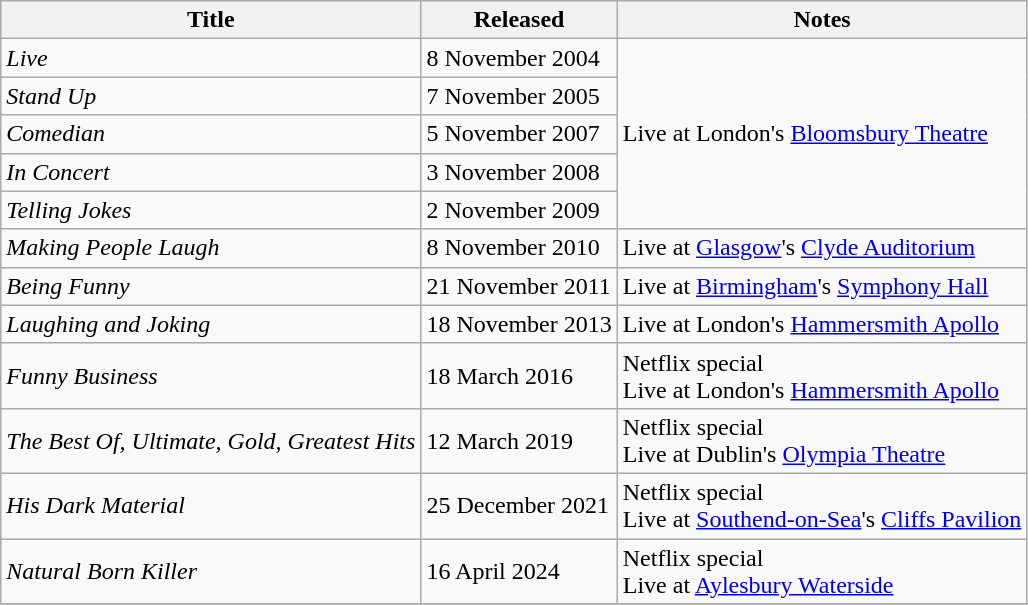<table class="wikitable">
<tr>
<th>Title</th>
<th>Released</th>
<th>Notes</th>
</tr>
<tr>
<td><em>Live</em></td>
<td>8 November 2004</td>
<td rowspan="5">Live at London's <a href='#'>Bloomsbury Theatre</a></td>
</tr>
<tr>
<td><em>Stand Up</em></td>
<td>7 November 2005</td>
</tr>
<tr>
<td><em>Comedian</em></td>
<td>5 November 2007</td>
</tr>
<tr>
<td><em>In Concert</em></td>
<td>3 November 2008</td>
</tr>
<tr>
<td><em>Telling Jokes</em></td>
<td>2 November 2009</td>
</tr>
<tr>
<td><em>Making People Laugh</em></td>
<td>8 November 2010</td>
<td>Live at <a href='#'>Glasgow</a>'s <a href='#'>Clyde Auditorium</a></td>
</tr>
<tr>
<td><em>Being Funny</em></td>
<td>21 November 2011</td>
<td>Live at <a href='#'>Birmingham</a>'s <a href='#'>Symphony Hall</a></td>
</tr>
<tr>
<td><em>Laughing and Joking</em></td>
<td>18 November 2013</td>
<td>Live at London's <a href='#'>Hammersmith Apollo</a></td>
</tr>
<tr>
<td><em>Funny Business</em></td>
<td>18 March 2016</td>
<td>Netflix special<br>Live at London's <a href='#'>Hammersmith Apollo</a></td>
</tr>
<tr>
<td><em>The Best Of, Ultimate, Gold, Greatest Hits</em></td>
<td>12 March 2019</td>
<td>Netflix special<br>Live at Dublin's <a href='#'>Olympia Theatre</a></td>
</tr>
<tr>
<td><em>His Dark Material</em></td>
<td>25 December 2021</td>
<td>Netflix special<br>Live at <a href='#'>Southend-on-Sea</a>'s <a href='#'>Cliffs Pavilion</a></td>
</tr>
<tr>
<td><em>Natural Born Killer</em></td>
<td>16 April 2024</td>
<td>Netflix special<br>Live at <a href='#'>Aylesbury Waterside</a></td>
</tr>
<tr>
</tr>
</table>
